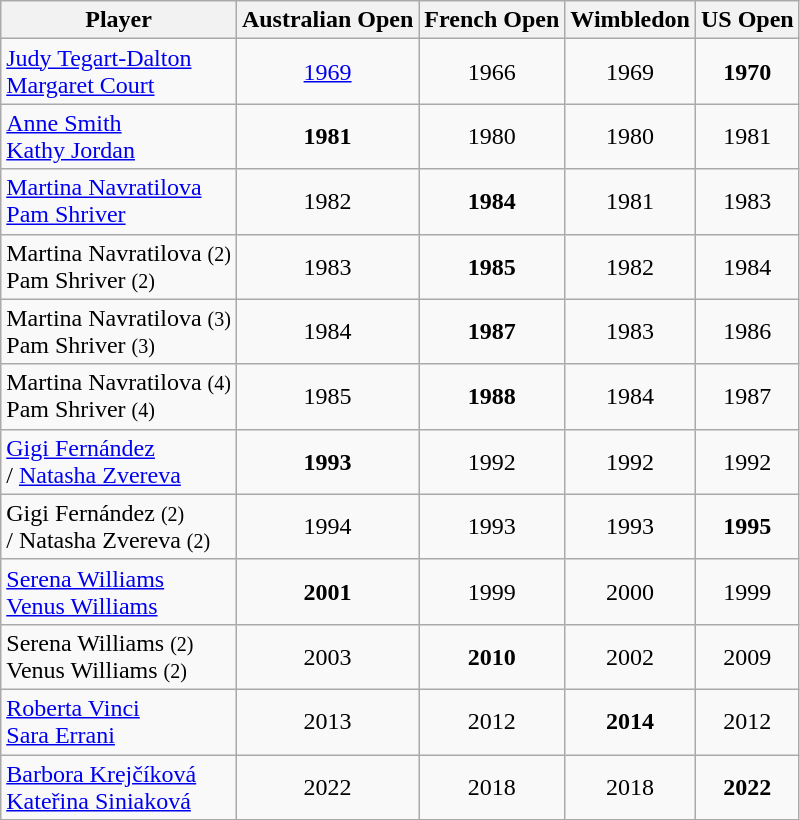<table class="wikitable sortable mw-datatable" style="text-align:center;">
<tr>
<th>Player</th>
<th>Australian Open</th>
<th>French Open</th>
<th>Wimbledon</th>
<th>US Open</th>
</tr>
<tr>
<td style="text-align:left;"> <a href='#'>Judy Tegart-Dalton</a><br> <a href='#'>Margaret Court</a></td>
<td><a href='#'>1969</a></td>
<td>1966</td>
<td>1969</td>
<td><strong>1970</strong></td>
</tr>
<tr>
<td style="text-align:left;"> <a href='#'>Anne Smith</a><br> <a href='#'>Kathy Jordan</a></td>
<td><strong>1981</strong></td>
<td>1980</td>
<td>1980</td>
<td>1981</td>
</tr>
<tr>
<td style="text-align:left;"> <a href='#'>Martina Navratilova</a><br> <a href='#'>Pam Shriver</a></td>
<td>1982</td>
<td><strong>1984</strong></td>
<td>1981</td>
<td>1983</td>
</tr>
<tr>
<td style="text-align:left;"> Martina Navratilova <small>(2)</small><br> Pam Shriver <small>(2)</small></td>
<td>1983</td>
<td><strong>1985</strong></td>
<td>1982</td>
<td>1984</td>
</tr>
<tr>
<td style="text-align:left;"> Martina Navratilova <small>(3)</small><br> Pam Shriver <small>(3)</small></td>
<td>1984</td>
<td><strong>1987</strong></td>
<td>1983</td>
<td>1986</td>
</tr>
<tr>
<td style="text-align:left;"> Martina Navratilova <small>(4)</small><br> Pam Shriver <small>(4)</small></td>
<td>1985</td>
<td><strong>1988</strong></td>
<td>1984</td>
<td>1987</td>
</tr>
<tr>
<td style="text-align:left;"> <a href='#'>Gigi Fernández</a><br>/ <a href='#'>Natasha Zvereva</a></td>
<td><strong>1993</strong></td>
<td>1992</td>
<td>1992</td>
<td>1992</td>
</tr>
<tr>
<td style="text-align:left;"> Gigi Fernández <small>(2)</small><br>/ Natasha Zvereva <small>(2)</small></td>
<td>1994</td>
<td>1993</td>
<td>1993</td>
<td><strong>1995</strong></td>
</tr>
<tr>
<td style="text-align:left;"> <a href='#'>Serena Williams</a><br> <a href='#'>Venus Williams</a></td>
<td><strong>2001</strong></td>
<td>1999</td>
<td>2000</td>
<td>1999</td>
</tr>
<tr>
<td style="text-align:left;"> Serena Williams <small>(2)</small><br> Venus Williams <small>(2)</small></td>
<td>2003</td>
<td><strong>2010</strong></td>
<td>2002</td>
<td>2009</td>
</tr>
<tr>
<td style="text-align:left;"> <a href='#'>Roberta Vinci</a><br> <a href='#'>Sara Errani</a></td>
<td>2013</td>
<td>2012</td>
<td><strong>2014</strong></td>
<td>2012</td>
</tr>
<tr>
<td style="text-align:left;"> <a href='#'>Barbora Krejčíková</a> <br>  <a href='#'>Kateřina Siniaková</a></td>
<td>2022</td>
<td>2018</td>
<td>2018</td>
<td><strong>2022</strong></td>
</tr>
</table>
